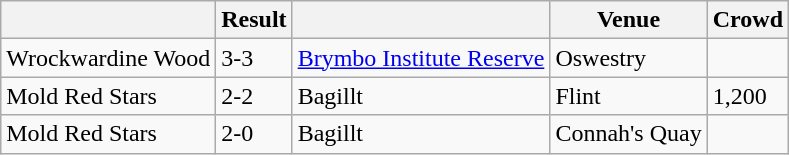<table class="wikitable">
<tr>
<th></th>
<th>Result</th>
<th></th>
<th>Venue</th>
<th>Crowd</th>
</tr>
<tr>
<td> Wrockwardine Wood</td>
<td>3-3</td>
<td><a href='#'>Brymbo Institute Reserve</a></td>
<td> Oswestry</td>
<td></td>
</tr>
<tr>
<td>Mold Red Stars</td>
<td>2-2</td>
<td>Bagillt</td>
<td>Flint</td>
<td>1,200</td>
</tr>
<tr>
<td>Mold Red Stars</td>
<td>2-0</td>
<td>Bagillt</td>
<td>Connah's Quay</td>
<td></td>
</tr>
</table>
